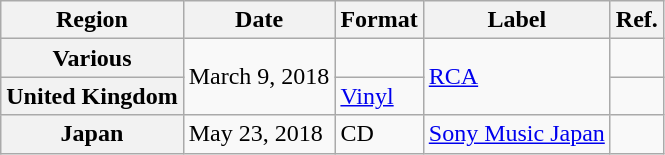<table class="wikitable plainrowheaders">
<tr>
<th scope="col">Region</th>
<th scope="col">Date</th>
<th scope="col">Format</th>
<th scope="col">Label</th>
<th scope="col">Ref.</th>
</tr>
<tr>
<th scope="row">Various</th>
<td rowspan="2">March 9, 2018</td>
<td></td>
<td rowspan="2"><a href='#'>RCA</a></td>
<td style="text-align:center;"></td>
</tr>
<tr>
<th scope="row">United Kingdom</th>
<td><a href='#'>Vinyl</a></td>
<td style="text-align:center;"></td>
</tr>
<tr>
<th scope="row">Japan</th>
<td>May 23, 2018</td>
<td>CD</td>
<td><a href='#'>Sony Music Japan</a></td>
<td style="text-align:center;"></td>
</tr>
</table>
